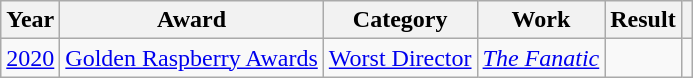<table class="wikitable">
<tr>
<th>Year</th>
<th>Award</th>
<th>Category</th>
<th>Work</th>
<th>Result</th>
<th></th>
</tr>
<tr>
<td><a href='#'>2020</a></td>
<td><a href='#'>Golden Raspberry Awards</a></td>
<td><a href='#'>Worst Director</a></td>
<td><em><a href='#'>The Fanatic</a></em></td>
<td></td>
<td></td>
</tr>
</table>
